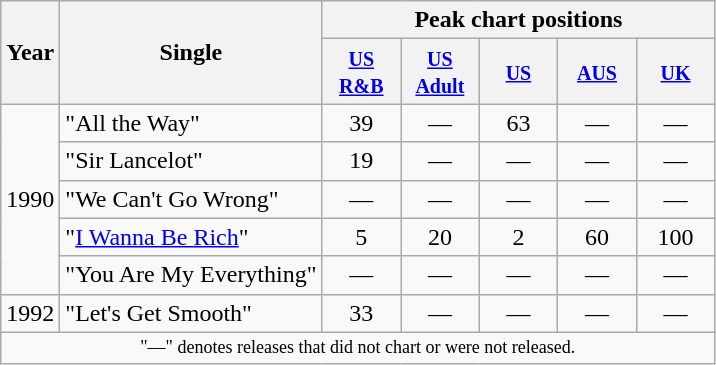<table class="wikitable">
<tr>
<th scope="col" rowspan="2">Year</th>
<th scope="col" rowspan="2">Single</th>
<th scope="col" colspan="5">Peak chart positions</th>
</tr>
<tr>
<th style="width:45px;"><small><a href='#'>US R&B</a></small><br></th>
<th style="width:45px;"><small><a href='#'>US Adult</a></small><br></th>
<th style="width:45px;"><small><a href='#'>US</a></small><br></th>
<th style="width:45px;"><small><a href='#'>AUS</a></small><br></th>
<th style="width:45px;"><small><a href='#'>UK</a></small><br></th>
</tr>
<tr>
<td rowspan="5">1990</td>
<td>"All the Way"</td>
<td align=center>39</td>
<td align=center>—</td>
<td align=center>63</td>
<td align=center>—</td>
<td align=center>—</td>
</tr>
<tr>
<td>"Sir Lancelot"</td>
<td align=center>19</td>
<td align=center>—</td>
<td align=center>―</td>
<td align=center>—</td>
<td align=center>―</td>
</tr>
<tr>
<td>"We Can't Go Wrong"</td>
<td align=center>―</td>
<td align=center>—</td>
<td align=center>―</td>
<td align=center>—</td>
<td align=center>—</td>
</tr>
<tr>
<td>"<a href='#'>I Wanna Be Rich</a>"</td>
<td align=center>5</td>
<td align=center>20</td>
<td align=center>2</td>
<td align=center>60</td>
<td align=center>100</td>
</tr>
<tr>
<td>"You Are My Everything"</td>
<td align=center>―</td>
<td align=center>―</td>
<td align=center>―</td>
<td align=center>―</td>
<td align=center>―</td>
</tr>
<tr>
<td rowspan="1">1992</td>
<td>"Let's Get Smooth"</td>
<td align=center>33</td>
<td align=center>—</td>
<td align=center>―</td>
<td align=center>—</td>
<td align=center>—</td>
</tr>
<tr>
<td colspan="7" style="text-align:center; font-size:9pt;">"—" denotes releases that did not chart or were not released.</td>
</tr>
</table>
